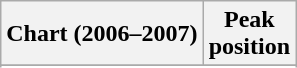<table class="wikitable plainrowheaders">
<tr>
<th scope="col">Chart (2006–2007)</th>
<th scope="col">Peak<br>position</th>
</tr>
<tr>
</tr>
<tr>
</tr>
</table>
